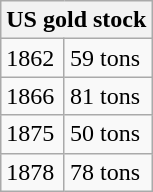<table class="wikitable floatright">
<tr>
<th colspan=2>US gold stock</th>
</tr>
<tr>
<td>1862</td>
<td>59 tons</td>
</tr>
<tr>
<td>1866</td>
<td>81 tons</td>
</tr>
<tr>
<td>1875</td>
<td>50 tons</td>
</tr>
<tr>
<td>1878</td>
<td>78 tons</td>
</tr>
</table>
